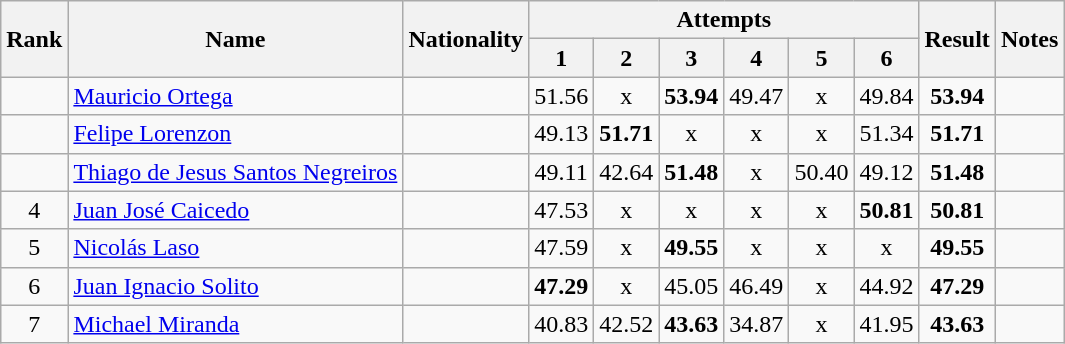<table class="wikitable sortable" style="text-align:center">
<tr>
<th rowspan=2>Rank</th>
<th rowspan=2>Name</th>
<th rowspan=2>Nationality</th>
<th colspan=6>Attempts</th>
<th rowspan=2>Result</th>
<th rowspan=2>Notes</th>
</tr>
<tr>
<th>1</th>
<th>2</th>
<th>3</th>
<th>4</th>
<th>5</th>
<th>6</th>
</tr>
<tr>
<td align=center></td>
<td align=left><a href='#'>Mauricio Ortega</a></td>
<td align=left></td>
<td>51.56</td>
<td>x</td>
<td><strong>53.94</strong></td>
<td>49.47</td>
<td>x</td>
<td>49.84</td>
<td><strong>53.94</strong></td>
<td></td>
</tr>
<tr>
<td align=center></td>
<td align=left><a href='#'>Felipe Lorenzon</a></td>
<td align=left></td>
<td>49.13</td>
<td><strong>51.71</strong></td>
<td>x</td>
<td>x</td>
<td>x</td>
<td>51.34</td>
<td><strong>51.71</strong></td>
<td></td>
</tr>
<tr>
<td align=center></td>
<td align=left><a href='#'>Thiago de Jesus Santos Negreiros</a></td>
<td align=left></td>
<td>49.11</td>
<td>42.64</td>
<td><strong>51.48</strong></td>
<td>x</td>
<td>50.40</td>
<td>49.12</td>
<td><strong>51.48</strong></td>
<td></td>
</tr>
<tr>
<td align=center>4</td>
<td align=left><a href='#'>Juan José Caicedo</a></td>
<td align=left></td>
<td>47.53</td>
<td>x</td>
<td>x</td>
<td>x</td>
<td>x</td>
<td><strong>50.81</strong></td>
<td><strong>50.81</strong></td>
<td></td>
</tr>
<tr>
<td align=center>5</td>
<td align=left><a href='#'>Nicolás Laso</a></td>
<td align=left></td>
<td>47.59</td>
<td>x</td>
<td><strong>49.55</strong></td>
<td>x</td>
<td>x</td>
<td>x</td>
<td><strong>49.55</strong></td>
<td></td>
</tr>
<tr>
<td align=center>6</td>
<td align=left><a href='#'>Juan Ignacio Solito</a></td>
<td align=left></td>
<td><strong>47.29</strong></td>
<td>x</td>
<td>45.05</td>
<td>46.49</td>
<td>x</td>
<td>44.92</td>
<td><strong>47.29</strong></td>
<td></td>
</tr>
<tr>
<td align=center>7</td>
<td align=left><a href='#'>Michael Miranda</a></td>
<td align=left></td>
<td>40.83</td>
<td>42.52</td>
<td><strong>43.63</strong></td>
<td>34.87</td>
<td>x</td>
<td>41.95</td>
<td><strong>43.63</strong></td>
<td></td>
</tr>
</table>
